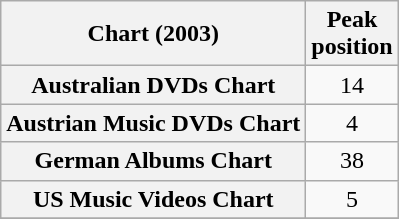<table class="wikitable plainrowheaders sortable" style="text-align:center;" border="1">
<tr>
<th scope="col">Chart (2003)</th>
<th scope="col">Peak<br>position</th>
</tr>
<tr>
<th scope="row">Australian DVDs Chart</th>
<td>14</td>
</tr>
<tr>
<th scope="row">Austrian Music DVDs Chart</th>
<td>4</td>
</tr>
<tr>
<th scope="row">German Albums Chart</th>
<td>38</td>
</tr>
<tr>
<th scope="row">US Music Videos Chart</th>
<td>5</td>
</tr>
<tr>
</tr>
</table>
